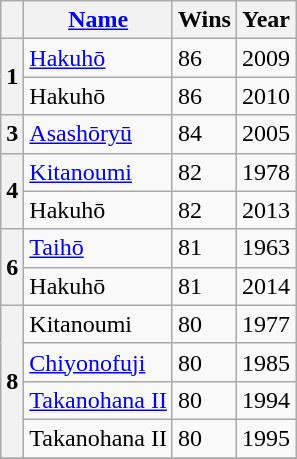<table class="wikitable">
<tr>
<th></th>
<th><a href='#'>Name</a></th>
<th>Wins</th>
<th>Year</th>
</tr>
<tr>
<th rowspan=2>1</th>
<td><a href='#'>Hakuhō</a></td>
<td>86</td>
<td>2009</td>
</tr>
<tr>
<td>Hakuhō</td>
<td>86</td>
<td>2010</td>
</tr>
<tr>
<th>3</th>
<td><a href='#'>Asashōryū</a></td>
<td>84</td>
<td>2005</td>
</tr>
<tr>
<th rowspan=2>4</th>
<td><a href='#'>Kitanoumi</a></td>
<td>82</td>
<td>1978</td>
</tr>
<tr>
<td>Hakuhō</td>
<td>82</td>
<td>2013</td>
</tr>
<tr>
<th rowspan=2>6</th>
<td><a href='#'>Taihō</a></td>
<td>81</td>
<td>1963</td>
</tr>
<tr>
<td>Hakuhō</td>
<td>81</td>
<td>2014</td>
</tr>
<tr>
<th rowspan=4>8</th>
<td>Kitanoumi</td>
<td>80</td>
<td>1977</td>
</tr>
<tr>
<td><a href='#'>Chiyonofuji</a></td>
<td>80</td>
<td>1985</td>
</tr>
<tr>
<td><a href='#'>Takanohana II</a></td>
<td>80</td>
<td>1994</td>
</tr>
<tr>
<td>Takanohana II</td>
<td>80</td>
<td>1995</td>
</tr>
<tr>
</tr>
</table>
